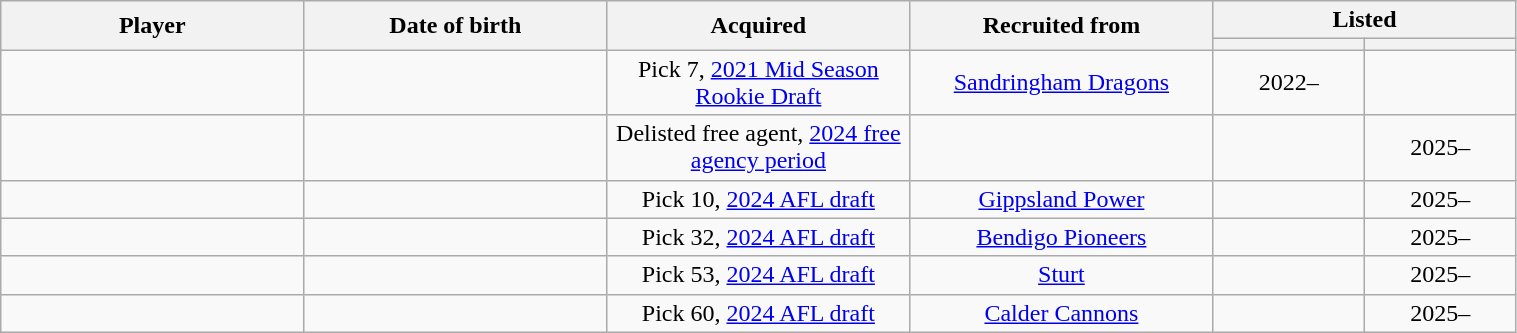<table class="wikitable sortable" style="text-align:center; width:80%;">
<tr>
<th rowspan="2" style="width:10%">Player</th>
<th rowspan="2" style="width:10%">Date of birth</th>
<th rowspan="2" style="width:10%">Acquired</th>
<th rowspan="2" style="width:10%">Recruited from</th>
<th colspan="2" style="width:10%">Listed</th>
</tr>
<tr>
<th style="width=5%;"></th>
<th style="width=5%;"></th>
</tr>
<tr>
<td align=left></td>
<td></td>
<td>Pick 7, <a href='#'>2021 Mid Season Rookie Draft</a></td>
<td><a href='#'>Sandringham Dragons</a></td>
<td>2022–</td>
<td></td>
</tr>
<tr>
<td align=left></td>
<td></td>
<td>Delisted free agent, <a href='#'>2024 free agency period</a></td>
<td></td>
<td></td>
<td>2025–</td>
</tr>
<tr>
<td align=left></td>
<td></td>
<td>Pick 10, <a href='#'>2024 AFL draft</a></td>
<td><a href='#'>Gippsland Power</a></td>
<td></td>
<td>2025–</td>
</tr>
<tr>
<td align=left></td>
<td></td>
<td>Pick 32, <a href='#'>2024 AFL draft</a></td>
<td><a href='#'>Bendigo Pioneers</a></td>
<td></td>
<td>2025–</td>
</tr>
<tr>
<td align=left></td>
<td></td>
<td>Pick 53, <a href='#'>2024 AFL draft</a></td>
<td><a href='#'>Sturt</a></td>
<td></td>
<td>2025–</td>
</tr>
<tr>
<td align=left></td>
<td></td>
<td>Pick 60, <a href='#'>2024 AFL draft</a></td>
<td><a href='#'>Calder Cannons</a></td>
<td></td>
<td>2025–</td>
</tr>
</table>
